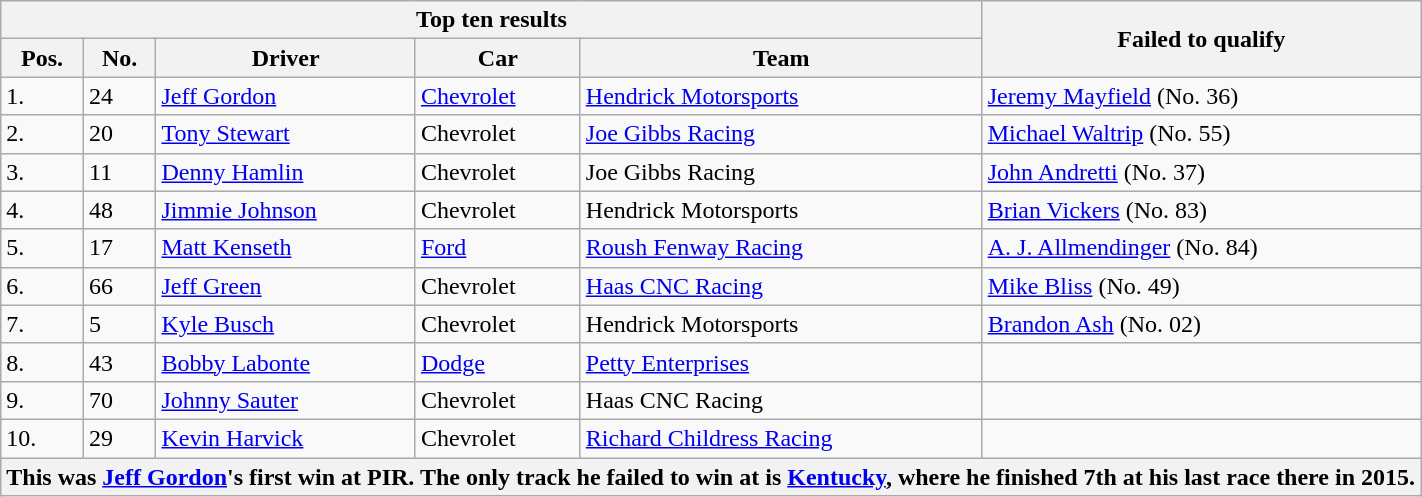<table class="wikitable">
<tr>
<th colspan=5>Top ten results</th>
<th rowspan=2>Failed to qualify</th>
</tr>
<tr>
<th>Pos.</th>
<th>No.</th>
<th>Driver</th>
<th>Car</th>
<th>Team</th>
</tr>
<tr>
<td>1.</td>
<td>24</td>
<td><a href='#'>Jeff Gordon</a></td>
<td><a href='#'>Chevrolet</a></td>
<td><a href='#'>Hendrick Motorsports</a></td>
<td><a href='#'>Jeremy Mayfield</a> (No. 36)</td>
</tr>
<tr>
<td>2.</td>
<td>20</td>
<td><a href='#'>Tony Stewart</a></td>
<td>Chevrolet</td>
<td><a href='#'>Joe Gibbs Racing</a></td>
<td><a href='#'>Michael Waltrip</a> (No. 55)</td>
</tr>
<tr>
<td>3.</td>
<td>11</td>
<td><a href='#'>Denny Hamlin</a></td>
<td>Chevrolet</td>
<td>Joe Gibbs Racing</td>
<td><a href='#'>John Andretti</a> (No. 37)</td>
</tr>
<tr>
<td>4.</td>
<td>48</td>
<td><a href='#'>Jimmie Johnson</a></td>
<td>Chevrolet</td>
<td>Hendrick Motorsports</td>
<td><a href='#'>Brian Vickers</a> (No. 83)</td>
</tr>
<tr>
<td>5.</td>
<td>17</td>
<td><a href='#'>Matt Kenseth</a></td>
<td><a href='#'>Ford</a></td>
<td><a href='#'>Roush Fenway Racing</a></td>
<td><a href='#'>A. J. Allmendinger</a> (No. 84)</td>
</tr>
<tr>
<td>6.</td>
<td>66</td>
<td><a href='#'>Jeff Green</a></td>
<td>Chevrolet</td>
<td><a href='#'>Haas CNC Racing</a></td>
<td><a href='#'>Mike Bliss</a> (No. 49)</td>
</tr>
<tr>
<td>7.</td>
<td>5</td>
<td><a href='#'>Kyle Busch</a></td>
<td>Chevrolet</td>
<td>Hendrick Motorsports</td>
<td><a href='#'>Brandon Ash</a> (No. 02)</td>
</tr>
<tr>
<td>8.</td>
<td>43</td>
<td><a href='#'>Bobby Labonte</a></td>
<td><a href='#'>Dodge</a></td>
<td><a href='#'>Petty Enterprises</a></td>
<td></td>
</tr>
<tr>
<td>9.</td>
<td>70</td>
<td><a href='#'>Johnny Sauter</a></td>
<td>Chevrolet</td>
<td>Haas CNC Racing</td>
<td></td>
</tr>
<tr>
<td>10.</td>
<td>29</td>
<td><a href='#'>Kevin Harvick</a></td>
<td>Chevrolet</td>
<td><a href='#'>Richard Childress Racing</a></td>
<td></td>
</tr>
<tr>
<th colspan=6>This was <a href='#'>Jeff Gordon</a>'s first win at PIR. The only track he failed to win at is <a href='#'>Kentucky</a>, where he finished 7th at his last race there in 2015.</th>
</tr>
</table>
